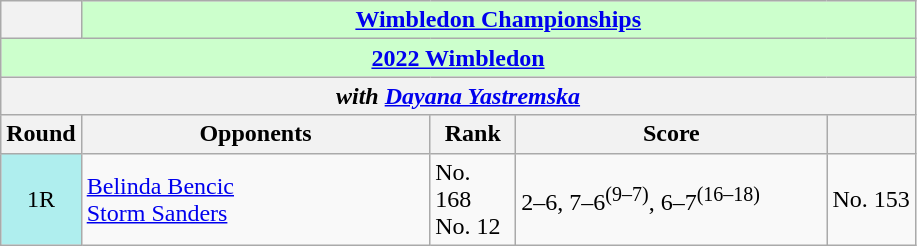<table class="wikitable collapsible collapsed">
<tr>
<th></th>
<th colspan=4 style="background:#cfc;"><a href='#'>Wimbledon Championships</a></th>
</tr>
<tr>
<th colspan=5 style="background:#cfc;"><a href='#'>2022 Wimbledon</a></th>
</tr>
<tr>
<th colspan=5><em>with  <a href='#'>Dayana Yastremska</a></em></th>
</tr>
<tr>
<th>Round</th>
<th width=225>Opponents</th>
<th width=50>Rank</th>
<th width=200>Score</th>
<th></th>
</tr>
<tr>
<td style="text-align:center; background:#afeeee;">1R</td>
<td> <a href='#'>Belinda Bencic</a><br> <a href='#'>Storm Sanders</a></td>
<td>No. 168<br>No. 12</td>
<td>2–6, 7–6<sup>(9–7)</sup>, 6–7<sup>(16–18)</sup></td>
<td>No. 153</td>
</tr>
</table>
